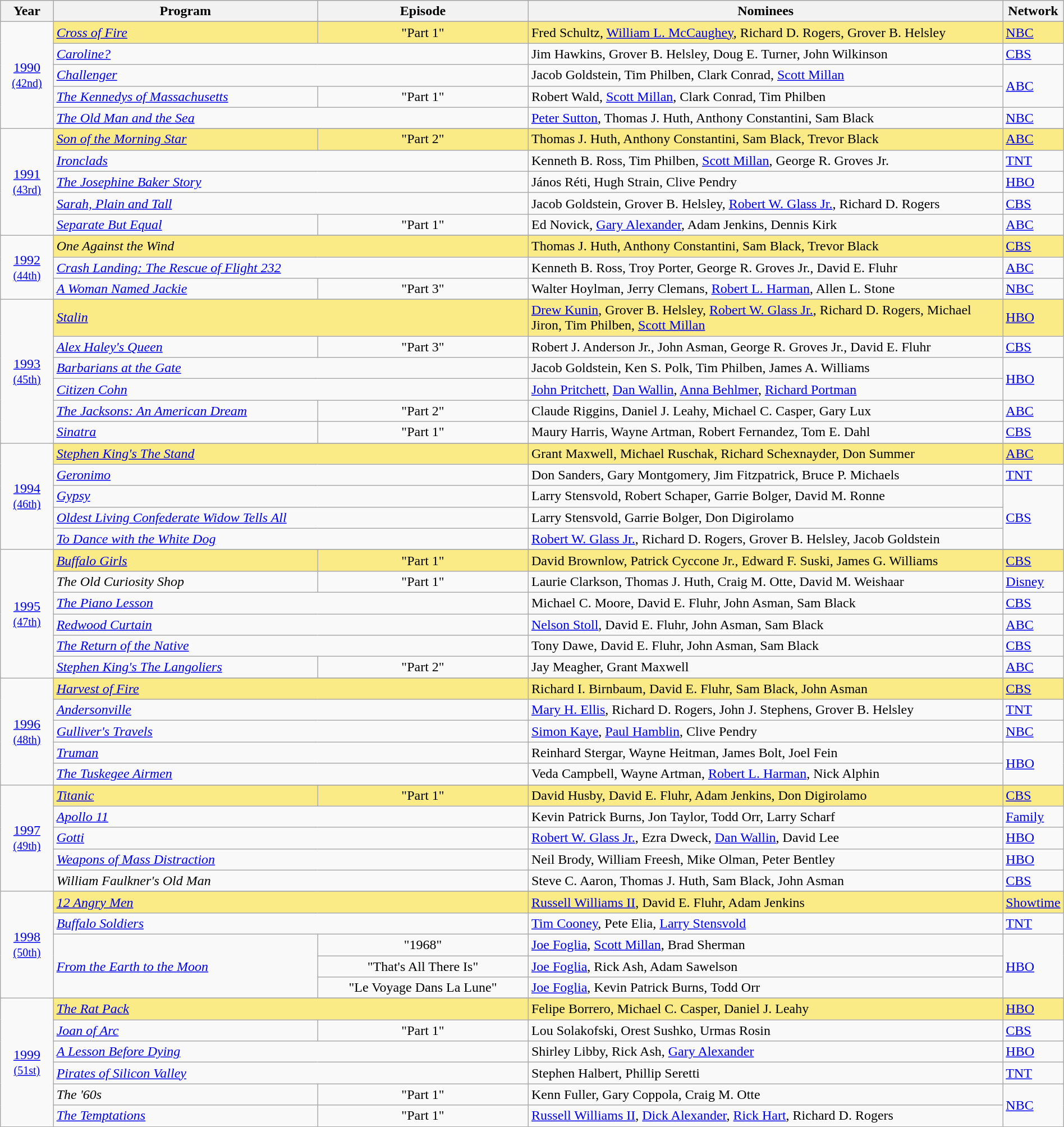<table class="wikitable" style="width:100%">
<tr bgcolor="#bebebe">
<th width="5%">Year</th>
<th width="25%">Program</th>
<th width="20%">Episode</th>
<th width="45%">Nominees</th>
<th width="5%">Network</th>
</tr>
<tr>
<td rowspan=6 style="text-align:center"><a href='#'>1990</a><br><small><a href='#'>(42nd)</a></small><br></td>
</tr>
<tr style="background:#FAEB86">
<td><em><a href='#'>Cross of Fire</a></em></td>
<td align=center>"Part 1"</td>
<td>Fred Schultz, <a href='#'>William L. McCaughey</a>, Richard D. Rogers, Grover B. Helsley</td>
<td><a href='#'>NBC</a></td>
</tr>
<tr>
<td colspan=2><em><a href='#'>Caroline?</a></em></td>
<td>Jim Hawkins, Grover B. Helsley, Doug E. Turner, John Wilkinson</td>
<td><a href='#'>CBS</a></td>
</tr>
<tr>
<td colspan=2><em><a href='#'>Challenger</a></em></td>
<td>Jacob Goldstein, Tim Philben, Clark Conrad, <a href='#'>Scott Millan</a></td>
<td rowspan=2><a href='#'>ABC</a></td>
</tr>
<tr>
<td><em><a href='#'>The Kennedys of Massachusetts</a></em></td>
<td align=center>"Part 1"</td>
<td>Robert Wald, <a href='#'>Scott Millan</a>, Clark Conrad, Tim Philben</td>
</tr>
<tr>
<td colspan=2><em><a href='#'>The Old Man and the Sea</a></em></td>
<td><a href='#'>Peter Sutton</a>, Thomas J. Huth, Anthony Constantini, Sam Black</td>
<td><a href='#'>NBC</a></td>
</tr>
<tr>
<td rowspan=6 style="text-align:center"><a href='#'>1991</a><br><small><a href='#'>(43rd)</a></small><br></td>
</tr>
<tr style="background:#FAEB86">
<td><em><a href='#'>Son of the Morning Star</a></em></td>
<td align=center>"Part 2"</td>
<td>Thomas J. Huth, Anthony Constantini, Sam Black, Trevor Black</td>
<td><a href='#'>ABC</a></td>
</tr>
<tr>
<td colspan=2><em><a href='#'>Ironclads</a></em></td>
<td>Kenneth B. Ross, Tim Philben, <a href='#'>Scott Millan</a>, George R. Groves Jr.</td>
<td><a href='#'>TNT</a></td>
</tr>
<tr>
<td colspan=2><em><a href='#'>The Josephine Baker Story</a></em></td>
<td>János Réti, Hugh Strain, Clive Pendry</td>
<td><a href='#'>HBO</a></td>
</tr>
<tr>
<td colspan=2><em><a href='#'>Sarah, Plain and Tall</a></em></td>
<td>Jacob Goldstein, Grover B. Helsley, <a href='#'>Robert W. Glass Jr.</a>, Richard D. Rogers</td>
<td><a href='#'>CBS</a></td>
</tr>
<tr>
<td><em><a href='#'>Separate But Equal</a></em></td>
<td align=center>"Part 1"</td>
<td>Ed Novick, <a href='#'>Gary Alexander</a>, Adam Jenkins, Dennis Kirk</td>
<td><a href='#'>ABC</a></td>
</tr>
<tr>
<td rowspan=4 style="text-align:center"><a href='#'>1992</a><br><small><a href='#'>(44th)</a></small><br></td>
</tr>
<tr style="background:#FAEB86">
<td colspan=2><em>One Against the Wind</em></td>
<td>Thomas J. Huth, Anthony Constantini, Sam Black, Trevor Black</td>
<td><a href='#'>CBS</a></td>
</tr>
<tr>
<td colspan=2><em><a href='#'>Crash Landing: The Rescue of Flight 232</a></em></td>
<td>Kenneth B. Ross, Troy Porter, George R. Groves Jr., David E. Fluhr</td>
<td><a href='#'>ABC</a></td>
</tr>
<tr>
<td><em><a href='#'>A Woman Named Jackie</a></em></td>
<td align=center>"Part 3"</td>
<td>Walter Hoylman, Jerry Clemans, <a href='#'>Robert L. Harman</a>, Allen L. Stone</td>
<td><a href='#'>NBC</a></td>
</tr>
<tr>
<td rowspan=7 style="text-align:center"><a href='#'>1993</a><br><small><a href='#'>(45th)</a></small><br></td>
</tr>
<tr style="background:#FAEB86">
<td colspan=2><em><a href='#'>Stalin</a></em></td>
<td><a href='#'>Drew Kunin</a>, Grover B. Helsley, <a href='#'>Robert W. Glass Jr.</a>, Richard D. Rogers, Michael Jiron, Tim Philben, <a href='#'>Scott Millan</a></td>
<td><a href='#'>HBO</a></td>
</tr>
<tr>
<td><em><a href='#'>Alex Haley's Queen</a></em></td>
<td align=center>"Part 3"</td>
<td>Robert J. Anderson Jr., John Asman, George R. Groves Jr., David E. Fluhr</td>
<td><a href='#'>CBS</a></td>
</tr>
<tr>
<td colspan=2><em><a href='#'>Barbarians at the Gate</a></em></td>
<td>Jacob Goldstein, Ken S. Polk, Tim Philben, James A. Williams</td>
<td rowspan=2><a href='#'>HBO</a></td>
</tr>
<tr>
<td colspan=2><em><a href='#'>Citizen Cohn</a></em></td>
<td><a href='#'>John Pritchett</a>, <a href='#'>Dan Wallin</a>, <a href='#'>Anna Behlmer</a>, <a href='#'>Richard Portman</a></td>
</tr>
<tr>
<td><em><a href='#'>The Jacksons: An American Dream</a></em></td>
<td align=center>"Part 2"</td>
<td>Claude Riggins, Daniel J. Leahy, Michael C. Casper, Gary Lux</td>
<td><a href='#'>ABC</a></td>
</tr>
<tr>
<td><em><a href='#'>Sinatra</a></em></td>
<td align=center>"Part 1"</td>
<td>Maury Harris, Wayne Artman, Robert Fernandez, Tom E. Dahl</td>
<td><a href='#'>CBS</a></td>
</tr>
<tr>
<td rowspan=6 style="text-align:center"><a href='#'>1994</a><br><small><a href='#'>(46th)</a></small><br></td>
</tr>
<tr style="background:#FAEB86">
<td colspan=2><em><a href='#'>Stephen King's The Stand</a></em></td>
<td>Grant Maxwell, Michael Ruschak, Richard Schexnayder, Don Summer</td>
<td><a href='#'>ABC</a></td>
</tr>
<tr>
<td colspan=2><em><a href='#'>Geronimo</a></em></td>
<td>Don Sanders, Gary Montgomery, Jim Fitzpatrick, Bruce P. Michaels</td>
<td><a href='#'>TNT</a></td>
</tr>
<tr>
<td colspan=2><em><a href='#'>Gypsy</a></em></td>
<td>Larry Stensvold, Robert Schaper, Garrie Bolger, David M. Ronne</td>
<td rowspan=3><a href='#'>CBS</a></td>
</tr>
<tr>
<td colspan=2><em><a href='#'>Oldest Living Confederate Widow Tells All</a></em></td>
<td>Larry Stensvold, Garrie Bolger, Don Digirolamo</td>
</tr>
<tr>
<td colspan=2><em><a href='#'>To Dance with the White Dog</a></em></td>
<td><a href='#'>Robert W. Glass Jr.</a>, Richard D. Rogers, Grover B. Helsley, Jacob Goldstein</td>
</tr>
<tr>
<td rowspan=7 style="text-align:center"><a href='#'>1995</a><br><small><a href='#'>(47th)</a></small><br></td>
</tr>
<tr style="background:#FAEB86">
<td><em><a href='#'>Buffalo Girls</a></em></td>
<td align=center>"Part 1"</td>
<td>David Brownlow, Patrick Cyccone Jr., Edward F. Suski, James G. Williams</td>
<td><a href='#'>CBS</a></td>
</tr>
<tr>
<td><em>The Old Curiosity Shop</em></td>
<td align=center>"Part 1"</td>
<td>Laurie Clarkson, Thomas J. Huth, Craig M. Otte, David M. Weishaar</td>
<td><a href='#'>Disney</a></td>
</tr>
<tr>
<td colspan=2><em><a href='#'>The Piano Lesson</a></em></td>
<td>Michael C. Moore, David E. Fluhr, John Asman, Sam Black</td>
<td><a href='#'>CBS</a></td>
</tr>
<tr>
<td colspan=2><em><a href='#'>Redwood Curtain</a></em></td>
<td><a href='#'>Nelson Stoll</a>, David E. Fluhr, John Asman, Sam Black</td>
<td><a href='#'>ABC</a></td>
</tr>
<tr>
<td colspan=2><em><a href='#'>The Return of the Native</a></em></td>
<td>Tony Dawe, David E. Fluhr, John Asman, Sam Black</td>
<td><a href='#'>CBS</a></td>
</tr>
<tr>
<td><em><a href='#'>Stephen King's The Langoliers</a></em></td>
<td align=center>"Part 2"</td>
<td>Jay Meagher, Grant Maxwell</td>
<td><a href='#'>ABC</a></td>
</tr>
<tr>
<td rowspan=6 style="text-align:center"><a href='#'>1996</a><br><small><a href='#'>(48th)</a></small><br></td>
</tr>
<tr style="background:#FAEB86">
<td colspan=2><em><a href='#'>Harvest of Fire</a></em></td>
<td>Richard I. Birnbaum, David E. Fluhr, Sam Black, John Asman</td>
<td><a href='#'>CBS</a></td>
</tr>
<tr>
<td colspan=2><em><a href='#'>Andersonville</a></em></td>
<td><a href='#'>Mary H. Ellis</a>, Richard D. Rogers, John J. Stephens, Grover B. Helsley</td>
<td><a href='#'>TNT</a></td>
</tr>
<tr>
<td colspan=2><em><a href='#'>Gulliver's Travels</a></em></td>
<td><a href='#'>Simon Kaye</a>, <a href='#'>Paul Hamblin</a>, Clive Pendry</td>
<td><a href='#'>NBC</a></td>
</tr>
<tr>
<td colspan=2><em><a href='#'>Truman</a></em></td>
<td>Reinhard Stergar, Wayne Heitman, James Bolt, Joel Fein</td>
<td rowspan=2><a href='#'>HBO</a></td>
</tr>
<tr>
<td colspan=2><em><a href='#'>The Tuskegee Airmen</a></em></td>
<td>Veda Campbell, Wayne Artman, <a href='#'>Robert L. Harman</a>, Nick Alphin</td>
</tr>
<tr>
<td rowspan=6 style="text-align:center"><a href='#'>1997</a><br><small><a href='#'>(49th)</a></small><br></td>
</tr>
<tr style="background:#FAEB86">
<td><em><a href='#'>Titanic</a></em></td>
<td align=center>"Part 1"</td>
<td>David Husby, David E. Fluhr, Adam Jenkins, Don Digirolamo</td>
<td><a href='#'>CBS</a></td>
</tr>
<tr>
<td colspan=2><em><a href='#'>Apollo 11</a></em></td>
<td>Kevin Patrick Burns, Jon Taylor, Todd Orr, Larry Scharf</td>
<td><a href='#'>Family</a></td>
</tr>
<tr>
<td colspan=2><em><a href='#'>Gotti</a></em></td>
<td><a href='#'>Robert W. Glass Jr.</a>, Ezra Dweck, <a href='#'>Dan Wallin</a>, David Lee</td>
<td><a href='#'>HBO</a></td>
</tr>
<tr>
<td colspan=2><em><a href='#'>Weapons of Mass Distraction</a></em></td>
<td>Neil Brody, William Freesh, Mike Olman, Peter Bentley</td>
<td><a href='#'>HBO</a></td>
</tr>
<tr>
<td colspan=2><em>William Faulkner's Old Man</em></td>
<td>Steve C. Aaron, Thomas J. Huth, Sam Black, John Asman</td>
<td><a href='#'>CBS</a></td>
</tr>
<tr>
<td rowspan=6 style="text-align:center"><a href='#'>1998</a><br><small><a href='#'>(50th)</a></small><br></td>
</tr>
<tr style="background:#FAEB86">
<td colspan=2><em><a href='#'>12 Angry Men</a></em></td>
<td><a href='#'>Russell Williams II</a>, David E. Fluhr, Adam Jenkins</td>
<td><a href='#'>Showtime</a></td>
</tr>
<tr>
<td colspan=2><em><a href='#'>Buffalo Soldiers</a></em></td>
<td><a href='#'>Tim Cooney</a>, Pete Elia, <a href='#'>Larry Stensvold</a></td>
<td><a href='#'>TNT</a></td>
</tr>
<tr>
<td rowspan=3><em><a href='#'>From the Earth to the Moon</a></em></td>
<td align=center>"1968"</td>
<td><a href='#'>Joe Foglia</a>, <a href='#'>Scott Millan</a>, Brad Sherman</td>
<td rowspan=3><a href='#'>HBO</a></td>
</tr>
<tr>
<td align=center>"That's All There Is"</td>
<td><a href='#'>Joe Foglia</a>, Rick Ash, Adam Sawelson</td>
</tr>
<tr>
<td align=center>"Le Voyage Dans La Lune"</td>
<td><a href='#'>Joe Foglia</a>, Kevin Patrick Burns, Todd Orr</td>
</tr>
<tr>
<td rowspan=7 style="text-align:center"><a href='#'>1999</a><br><small><a href='#'>(51st)</a></small><br></td>
</tr>
<tr style="background:#FAEB86">
<td colspan=2><em><a href='#'>The Rat Pack</a></em></td>
<td>Felipe Borrero, Michael C. Casper, Daniel J. Leahy</td>
<td><a href='#'>HBO</a></td>
</tr>
<tr>
<td><em> <a href='#'>Joan of Arc</a></em></td>
<td align=center>"Part 1"</td>
<td>Lou Solakofski, Orest Sushko, Urmas Rosin</td>
<td><a href='#'>CBS</a></td>
</tr>
<tr>
<td colspan=2><em><a href='#'>A Lesson Before Dying</a></em></td>
<td>Shirley Libby, Rick Ash, <a href='#'>Gary Alexander</a></td>
<td><a href='#'>HBO</a></td>
</tr>
<tr>
<td colspan=2><em><a href='#'>Pirates of Silicon Valley</a></em></td>
<td>Stephen Halbert, Phillip Seretti</td>
<td><a href='#'>TNT</a></td>
</tr>
<tr>
<td><em>The '60s</em></td>
<td align=center>"Part 1"</td>
<td>Kenn Fuller, Gary Coppola, Craig M. Otte</td>
<td rowspan=2><a href='#'>NBC</a></td>
</tr>
<tr>
<td><em><a href='#'>The Temptations</a></em></td>
<td align=center>"Part 1"</td>
<td><a href='#'>Russell Williams II</a>, <a href='#'>Dick Alexander</a>, <a href='#'>Rick Hart</a>, Richard D. Rogers</td>
</tr>
</table>
